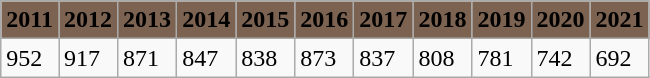<table class="wikitable" border="1">
<tr align="center" style="background:#7C6250;">
<td><strong>2011</strong></td>
<td><strong>2012</strong></td>
<td><strong>2013</strong></td>
<td><strong>2014</strong></td>
<td><strong>2015</strong></td>
<td><strong>2016</strong></td>
<td><strong>2017</strong></td>
<td><strong>2018</strong></td>
<td><strong>2019</strong></td>
<td><strong>2020</strong></td>
<td><strong>2021</strong></td>
</tr>
<tr>
<td>952</td>
<td>917</td>
<td>871</td>
<td>847</td>
<td>838</td>
<td>873</td>
<td>837</td>
<td>808</td>
<td>781</td>
<td>742</td>
<td>692</td>
</tr>
</table>
